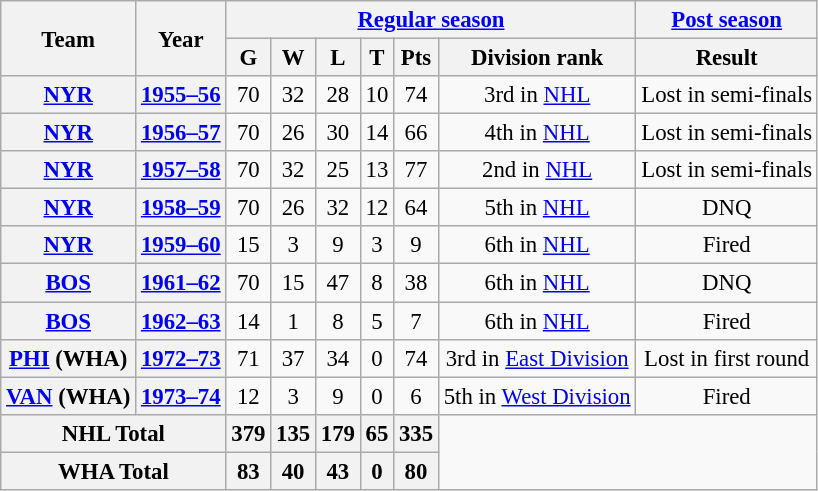<table class="wikitable" style="font-size: 95%; text-align:center;">
<tr>
<th rowspan="2">Team</th>
<th rowspan="2">Year</th>
<th colspan="6"><a href='#'>Regular season</a></th>
<th colspan="1"><a href='#'>Post season</a></th>
</tr>
<tr>
<th>G</th>
<th>W</th>
<th>L</th>
<th>T</th>
<th>Pts</th>
<th>Division rank</th>
<th>Result</th>
</tr>
<tr>
<th><a href='#'>NYR</a></th>
<th><a href='#'>1955–56</a></th>
<td>70</td>
<td>32</td>
<td>28</td>
<td>10</td>
<td>74</td>
<td>3rd in <a href='#'>NHL</a></td>
<td>Lost in semi-finals</td>
</tr>
<tr>
<th><a href='#'>NYR</a></th>
<th><a href='#'>1956–57</a></th>
<td>70</td>
<td>26</td>
<td>30</td>
<td>14</td>
<td>66</td>
<td>4th in <a href='#'>NHL</a></td>
<td>Lost in semi-finals</td>
</tr>
<tr>
<th><a href='#'>NYR</a></th>
<th><a href='#'>1957–58</a></th>
<td>70</td>
<td>32</td>
<td>25</td>
<td>13</td>
<td>77</td>
<td>2nd in <a href='#'>NHL</a></td>
<td>Lost in semi-finals</td>
</tr>
<tr>
<th><a href='#'>NYR</a></th>
<th><a href='#'>1958–59</a></th>
<td>70</td>
<td>26</td>
<td>32</td>
<td>12</td>
<td>64</td>
<td>5th in <a href='#'>NHL</a></td>
<td>DNQ</td>
</tr>
<tr>
<th><a href='#'>NYR</a></th>
<th><a href='#'>1959–60</a></th>
<td>15</td>
<td>3</td>
<td>9</td>
<td>3</td>
<td>9</td>
<td>6th in <a href='#'>NHL</a></td>
<td>Fired</td>
</tr>
<tr>
<th><a href='#'>BOS</a></th>
<th><a href='#'>1961–62</a></th>
<td>70</td>
<td>15</td>
<td>47</td>
<td>8</td>
<td>38</td>
<td>6th in <a href='#'>NHL</a></td>
<td>DNQ</td>
</tr>
<tr>
<th><a href='#'>BOS</a></th>
<th><a href='#'>1962–63</a></th>
<td>14</td>
<td>1</td>
<td>8</td>
<td>5</td>
<td>7</td>
<td>6th in <a href='#'>NHL</a></td>
<td>Fired</td>
</tr>
<tr>
<th><a href='#'>PHI</a> (WHA)</th>
<th><a href='#'>1972–73</a></th>
<td>71</td>
<td>37</td>
<td>34</td>
<td>0</td>
<td>74</td>
<td>3rd in <a href='#'>East Division</a></td>
<td>Lost in first round</td>
</tr>
<tr>
<th><a href='#'>VAN</a> (WHA)</th>
<th><a href='#'>1973–74</a></th>
<td>12</td>
<td>3</td>
<td>9</td>
<td>0</td>
<td>6</td>
<td>5th in <a href='#'>West Division</a></td>
<td>Fired</td>
</tr>
<tr>
<th colspan="2">NHL Total</th>
<th>379</th>
<th>135</th>
<th>179</th>
<th>65</th>
<th>335</th>
</tr>
<tr>
<th colspan="2">WHA Total</th>
<th>83</th>
<th>40</th>
<th>43</th>
<th>0</th>
<th>80</th>
</tr>
</table>
